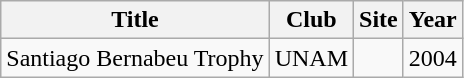<table class="wikitable">
<tr>
<th>Title</th>
<th>Club</th>
<th>Site</th>
<th>Year</th>
</tr>
<tr>
<td>Santiago Bernabeu Trophy</td>
<td>UNAM</td>
<td></td>
<td>2004</td>
</tr>
</table>
